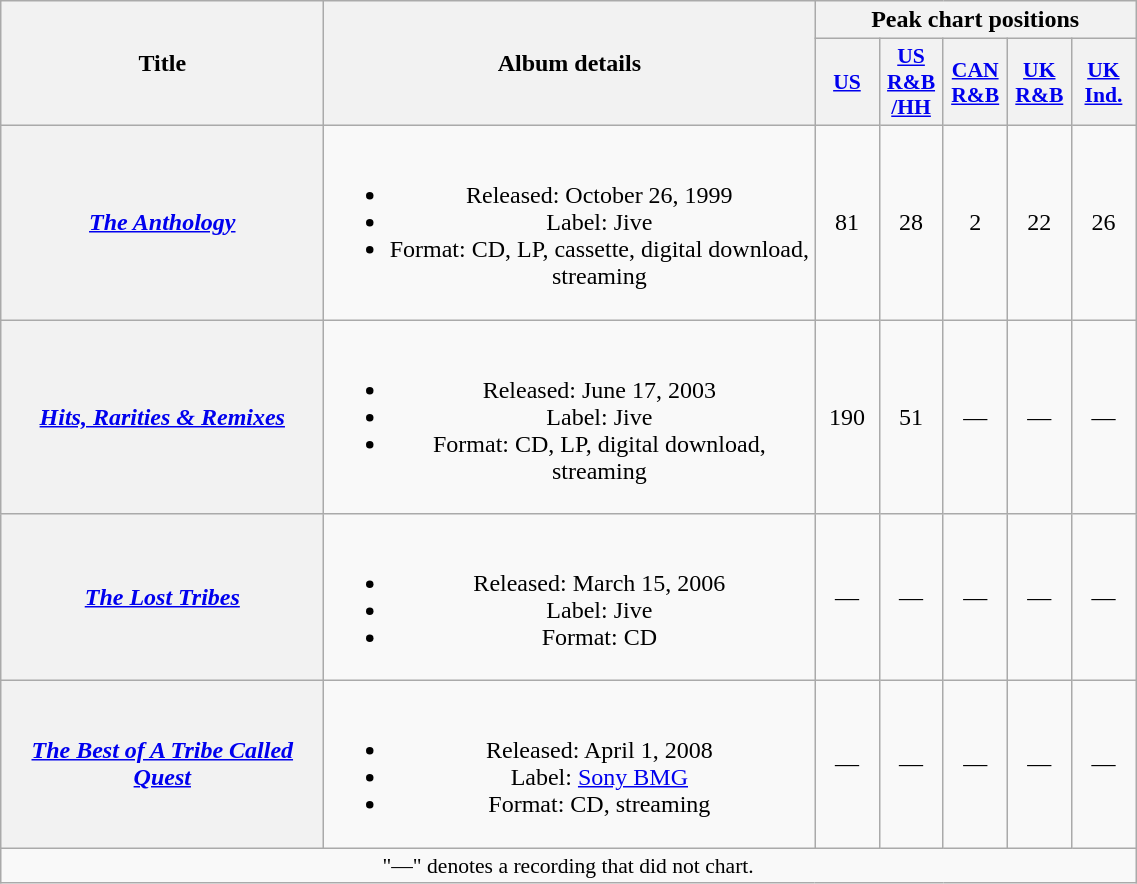<table class="wikitable plainrowheaders" style="text-align:center;">
<tr>
<th scope="col" rowspan="2" style="width:13em;">Title</th>
<th scope="col" rowspan="2" style="width:20em;">Album details</th>
<th scope="col" colspan="5">Peak chart positions</th>
</tr>
<tr>
<th scope="col" style="width:2.5em;font-size:90%;"><a href='#'>US</a><br></th>
<th scope="col" style="width:2.5em;font-size:90%;"><a href='#'>US<br>R&B<br>/HH</a><br></th>
<th scope="col" style="width:2.5em;font-size:90%;"><a href='#'>CAN<br>R&B</a><br></th>
<th scope="col" style="width:2.5em;font-size:90%;"><a href='#'>UK R&B</a><br></th>
<th scope="col" style="width:2.5em;font-size:90%;"><a href='#'>UK Ind.</a><br></th>
</tr>
<tr>
<th scope="row"><em><a href='#'>The Anthology</a></em></th>
<td><br><ul><li>Released: October 26, 1999</li><li>Label: Jive</li><li>Format: CD, LP, cassette, digital download, streaming</li></ul></td>
<td>81</td>
<td>28</td>
<td>2</td>
<td>22</td>
<td>26</td>
</tr>
<tr>
<th scope="row"><em><a href='#'>Hits, Rarities & Remixes</a></em></th>
<td><br><ul><li>Released: June 17, 2003</li><li>Label: Jive</li><li>Format: CD, LP, digital download, streaming</li></ul></td>
<td>190</td>
<td>51</td>
<td>—</td>
<td>—</td>
<td>—</td>
</tr>
<tr>
<th scope="row"><em><a href='#'>The Lost Tribes</a></em></th>
<td><br><ul><li>Released: March 15, 2006</li><li>Label: Jive</li><li>Format: CD</li></ul></td>
<td>—</td>
<td>—</td>
<td>—</td>
<td>—</td>
<td>—</td>
</tr>
<tr>
<th scope="row"><em><a href='#'>The Best of A Tribe Called Quest</a></em></th>
<td><br><ul><li>Released: April 1, 2008</li><li>Label: <a href='#'>Sony BMG</a></li><li>Format: CD, streaming</li></ul></td>
<td>—</td>
<td>—</td>
<td>—</td>
<td>—</td>
<td>—</td>
</tr>
<tr>
<td colspan="7" style="font-size:90%">"—" denotes a recording that did not chart.</td>
</tr>
</table>
